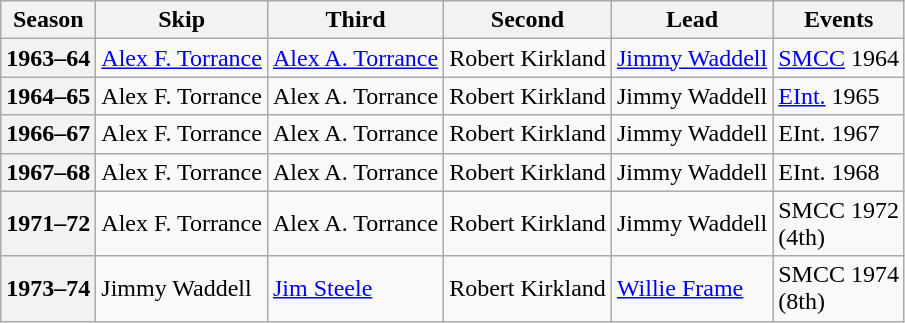<table class="wikitable">
<tr>
<th scope="col">Season</th>
<th scope="col">Skip</th>
<th scope="col">Third</th>
<th scope="col">Second</th>
<th scope="col">Lead</th>
<th scope="col">Events</th>
</tr>
<tr>
<th scope="row">1963–64</th>
<td><a href='#'>Alex F. Torrance</a></td>
<td><a href='#'>Alex A. Torrance</a></td>
<td>Robert Kirkland</td>
<td><a href='#'>Jimmy Waddell</a></td>
<td><a href='#'>SMCC</a> 1964 <br> </td>
</tr>
<tr>
<th scope="row">1964–65</th>
<td>Alex F. Torrance</td>
<td>Alex A. Torrance</td>
<td>Robert Kirkland</td>
<td>Jimmy Waddell</td>
<td><a href='#'>EInt.</a> 1965 </td>
</tr>
<tr>
<th scope="row">1966–67</th>
<td>Alex F. Torrance</td>
<td>Alex A. Torrance</td>
<td>Robert Kirkland</td>
<td>Jimmy Waddell</td>
<td>EInt. 1967 </td>
</tr>
<tr>
<th scope="row">1967–68</th>
<td>Alex F. Torrance</td>
<td>Alex A. Torrance</td>
<td>Robert Kirkland</td>
<td>Jimmy Waddell</td>
<td>EInt. 1968 </td>
</tr>
<tr>
<th scope="row">1971–72</th>
<td>Alex F. Torrance</td>
<td>Alex A. Torrance</td>
<td>Robert Kirkland</td>
<td>Jimmy Waddell</td>
<td>SMCC 1972 <br> (4th)</td>
</tr>
<tr>
<th scope="row">1973–74</th>
<td>Jimmy Waddell</td>
<td><a href='#'>Jim Steele</a></td>
<td>Robert Kirkland</td>
<td><a href='#'>Willie Frame</a></td>
<td>SMCC 1974 <br> (8th)</td>
</tr>
</table>
